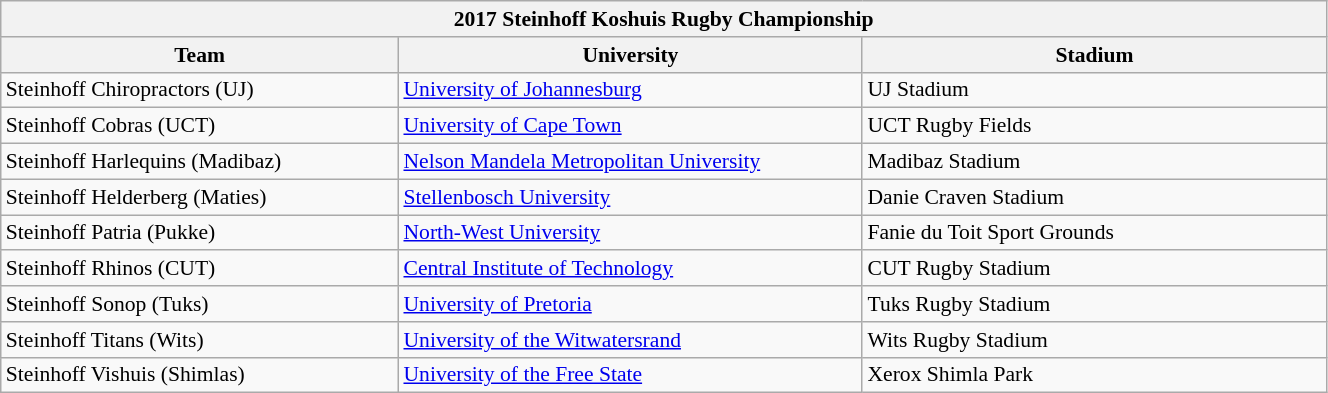<table class="wikitable sortable" style="text-align:left; font-size:90%; width:70%">
<tr>
<th colspan="100%">2017 Steinhoff Koshuis Rugby Championship</th>
</tr>
<tr>
<th style="width:30%;">Team</th>
<th style="width:35%;">University</th>
<th style="width:35%;">Stadium</th>
</tr>
<tr>
<td>Steinhoff Chiropractors (UJ)</td>
<td><a href='#'>University of Johannesburg</a></td>
<td>UJ Stadium</td>
</tr>
<tr>
<td>Steinhoff Cobras (UCT)</td>
<td><a href='#'>University of Cape Town</a></td>
<td>UCT Rugby Fields</td>
</tr>
<tr>
<td>Steinhoff Harlequins (Madibaz)</td>
<td><a href='#'>Nelson Mandela Metropolitan University</a></td>
<td>Madibaz Stadium</td>
</tr>
<tr>
<td>Steinhoff Helderberg (Maties)</td>
<td><a href='#'>Stellenbosch University</a></td>
<td>Danie Craven Stadium</td>
</tr>
<tr>
<td>Steinhoff Patria (Pukke)</td>
<td><a href='#'>North-West University</a></td>
<td>Fanie du Toit Sport Grounds</td>
</tr>
<tr>
<td>Steinhoff Rhinos (CUT)</td>
<td><a href='#'>Central Institute of Technology</a></td>
<td>CUT Rugby Stadium</td>
</tr>
<tr>
<td>Steinhoff Sonop (Tuks)</td>
<td><a href='#'>University of Pretoria</a></td>
<td>Tuks Rugby Stadium</td>
</tr>
<tr>
<td>Steinhoff Titans (Wits)</td>
<td><a href='#'>University of the Witwatersrand</a></td>
<td>Wits Rugby Stadium</td>
</tr>
<tr>
<td>Steinhoff Vishuis (Shimlas)</td>
<td><a href='#'>University of the Free State</a></td>
<td>Xerox Shimla Park</td>
</tr>
</table>
